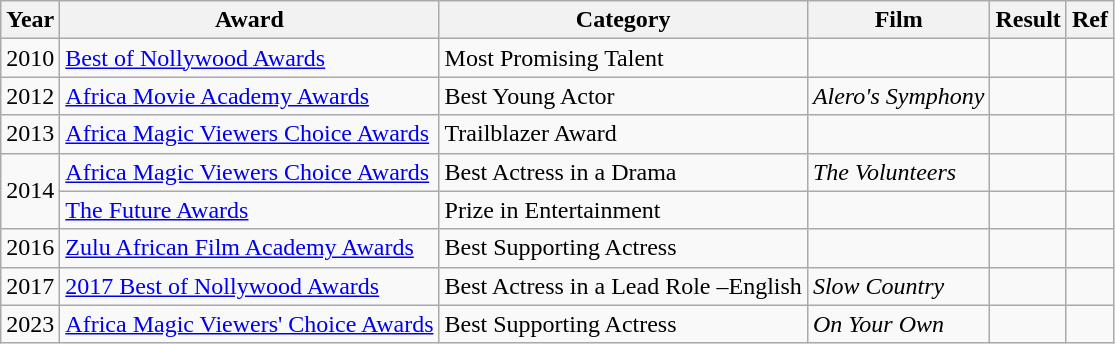<table class="wikitable plainrowheaders sortable">
<tr>
<th>Year</th>
<th>Award</th>
<th>Category</th>
<th>Film</th>
<th>Result</th>
<th>Ref</th>
</tr>
<tr>
<td>2010</td>
<td><a href='#'>Best of Nollywood Awards</a></td>
<td>Most Promising Talent</td>
<td></td>
<td></td>
<td></td>
</tr>
<tr>
<td>2012</td>
<td><a href='#'>Africa Movie Academy Awards</a></td>
<td>Best Young Actor</td>
<td><em>Alero's Symphony</em></td>
<td></td>
<td></td>
</tr>
<tr>
<td>2013</td>
<td><a href='#'>Africa Magic Viewers Choice Awards</a></td>
<td>Trailblazer Award</td>
<td></td>
<td></td>
<td></td>
</tr>
<tr>
<td rowspan="2">2014</td>
<td><a href='#'>Africa Magic Viewers Choice Awards</a></td>
<td>Best Actress in a Drama</td>
<td><em>The Volunteers</em></td>
<td></td>
<td></td>
</tr>
<tr>
<td><a href='#'>The Future Awards</a></td>
<td>Prize in Entertainment</td>
<td></td>
<td></td>
<td></td>
</tr>
<tr>
<td>2016</td>
<td><a href='#'>Zulu African Film Academy Awards</a></td>
<td>Best Supporting Actress</td>
<td></td>
<td></td>
<td></td>
</tr>
<tr>
<td>2017</td>
<td><a href='#'>2017 Best of Nollywood Awards</a></td>
<td>Best Actress in a Lead Role –English</td>
<td><em> Slow Country</em></td>
<td></td>
<td></td>
</tr>
<tr>
<td>2023</td>
<td><a href='#'>Africa Magic Viewers' Choice Awards</a></td>
<td>Best Supporting Actress</td>
<td><em> On Your Own</em></td>
<td></td>
<td></td>
</tr>
</table>
